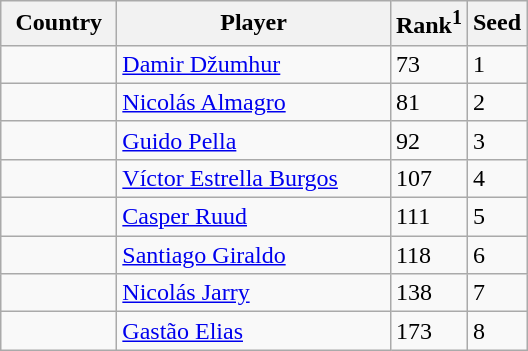<table class="sortable wikitable">
<tr>
<th width="70">Country</th>
<th width="175">Player</th>
<th>Rank<sup>1</sup></th>
<th>Seed</th>
</tr>
<tr>
<td></td>
<td><a href='#'>Damir Džumhur</a></td>
<td>73</td>
<td>1</td>
</tr>
<tr>
<td></td>
<td><a href='#'>Nicolás Almagro</a></td>
<td>81</td>
<td>2</td>
</tr>
<tr>
<td></td>
<td><a href='#'>Guido Pella</a></td>
<td>92</td>
<td>3</td>
</tr>
<tr>
<td></td>
<td><a href='#'>Víctor Estrella Burgos</a></td>
<td>107</td>
<td>4</td>
</tr>
<tr>
<td></td>
<td><a href='#'>Casper Ruud</a></td>
<td>111</td>
<td>5</td>
</tr>
<tr>
<td></td>
<td><a href='#'>Santiago Giraldo</a></td>
<td>118</td>
<td>6</td>
</tr>
<tr>
<td></td>
<td><a href='#'>Nicolás Jarry</a></td>
<td>138</td>
<td>7</td>
</tr>
<tr>
<td></td>
<td><a href='#'>Gastão Elias</a></td>
<td>173</td>
<td>8</td>
</tr>
</table>
